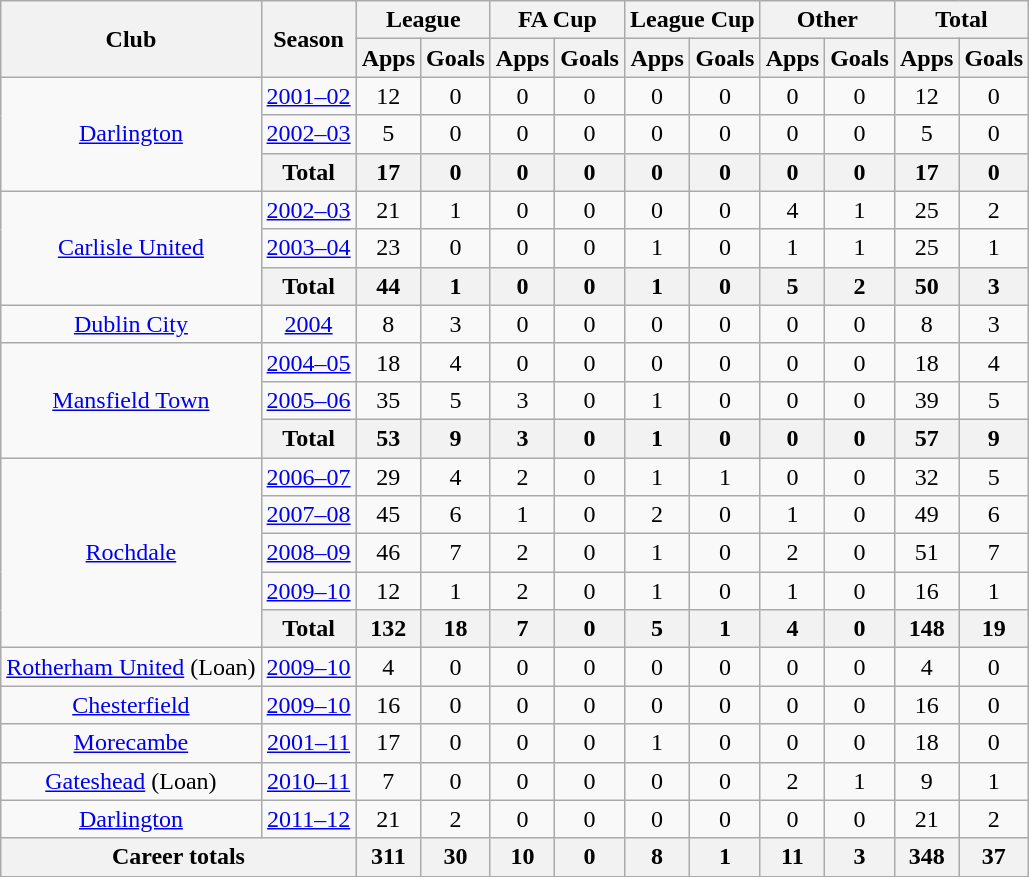<table class="wikitable" style="text-align:center">
<tr>
<th rowspan="2">Club</th>
<th rowspan="2">Season</th>
<th colspan="2">League</th>
<th colspan="2">FA Cup</th>
<th colspan="2">League Cup</th>
<th colspan="2">Other</th>
<th colspan="2">Total</th>
</tr>
<tr>
<th>Apps</th>
<th>Goals</th>
<th>Apps</th>
<th>Goals</th>
<th>Apps</th>
<th>Goals</th>
<th>Apps</th>
<th>Goals</th>
<th>Apps</th>
<th>Goals</th>
</tr>
<tr>
<td rowspan="3"><a href='#'>Darlington</a></td>
<td><a href='#'>2001–02</a></td>
<td>12</td>
<td>0</td>
<td>0</td>
<td>0</td>
<td>0</td>
<td>0</td>
<td>0</td>
<td>0</td>
<td>12</td>
<td>0</td>
</tr>
<tr>
<td><a href='#'>2002–03</a></td>
<td>5</td>
<td>0</td>
<td>0</td>
<td>0</td>
<td>0</td>
<td>0</td>
<td>0</td>
<td>0</td>
<td>5</td>
<td>0</td>
</tr>
<tr>
<th>Total</th>
<th>17</th>
<th>0</th>
<th>0</th>
<th>0</th>
<th>0</th>
<th>0</th>
<th>0</th>
<th>0</th>
<th>17</th>
<th>0</th>
</tr>
<tr>
<td rowspan="3"><a href='#'>Carlisle United</a></td>
<td><a href='#'>2002–03</a></td>
<td>21</td>
<td>1</td>
<td>0</td>
<td>0</td>
<td>0</td>
<td>0</td>
<td>4</td>
<td>1</td>
<td>25</td>
<td>2</td>
</tr>
<tr>
<td><a href='#'>2003–04</a></td>
<td>23</td>
<td>0</td>
<td>0</td>
<td>0</td>
<td>1</td>
<td>0</td>
<td>1</td>
<td>1</td>
<td>25</td>
<td>1</td>
</tr>
<tr>
<th>Total</th>
<th>44</th>
<th>1</th>
<th>0</th>
<th>0</th>
<th>1</th>
<th>0</th>
<th>5</th>
<th>2</th>
<th>50</th>
<th>3</th>
</tr>
<tr>
<td><a href='#'>Dublin City</a></td>
<td><a href='#'>2004</a></td>
<td>8</td>
<td>3</td>
<td>0</td>
<td>0</td>
<td>0</td>
<td>0</td>
<td>0</td>
<td>0</td>
<td>8</td>
<td>3</td>
</tr>
<tr>
<td rowspan="3"><a href='#'>Mansfield Town</a></td>
<td><a href='#'>2004–05</a></td>
<td>18</td>
<td>4</td>
<td>0</td>
<td>0</td>
<td>0</td>
<td>0</td>
<td>0</td>
<td>0</td>
<td>18</td>
<td>4</td>
</tr>
<tr>
<td><a href='#'>2005–06</a></td>
<td>35</td>
<td>5</td>
<td>3</td>
<td>0</td>
<td>1</td>
<td>0</td>
<td>0</td>
<td>0</td>
<td>39</td>
<td>5</td>
</tr>
<tr>
<th>Total</th>
<th>53</th>
<th>9</th>
<th>3</th>
<th>0</th>
<th>1</th>
<th>0</th>
<th>0</th>
<th>0</th>
<th>57</th>
<th>9</th>
</tr>
<tr>
<td rowspan="5"><a href='#'>Rochdale</a></td>
<td><a href='#'>2006–07</a></td>
<td>29</td>
<td>4</td>
<td>2</td>
<td>0</td>
<td>1</td>
<td>1</td>
<td>0</td>
<td>0</td>
<td>32</td>
<td>5</td>
</tr>
<tr>
<td><a href='#'>2007–08</a></td>
<td>45</td>
<td>6</td>
<td>1</td>
<td>0</td>
<td>2</td>
<td>0</td>
<td>1</td>
<td>0</td>
<td>49</td>
<td>6</td>
</tr>
<tr>
<td><a href='#'>2008–09</a></td>
<td>46</td>
<td>7</td>
<td>2</td>
<td>0</td>
<td>1</td>
<td>0</td>
<td>2</td>
<td>0</td>
<td>51</td>
<td>7</td>
</tr>
<tr>
<td><a href='#'>2009–10</a></td>
<td>12</td>
<td>1</td>
<td>2</td>
<td>0</td>
<td>1</td>
<td>0</td>
<td>1</td>
<td>0</td>
<td>16</td>
<td>1</td>
</tr>
<tr>
<th>Total</th>
<th>132</th>
<th>18</th>
<th>7</th>
<th>0</th>
<th>5</th>
<th>1</th>
<th>4</th>
<th>0</th>
<th>148</th>
<th>19</th>
</tr>
<tr>
<td><a href='#'>Rotherham United</a> (Loan)</td>
<td><a href='#'>2009–10</a></td>
<td>4</td>
<td>0</td>
<td>0</td>
<td>0</td>
<td>0</td>
<td>0</td>
<td>0</td>
<td>0</td>
<td>4</td>
<td>0</td>
</tr>
<tr>
<td><a href='#'>Chesterfield</a></td>
<td><a href='#'>2009–10</a></td>
<td>16</td>
<td>0</td>
<td>0</td>
<td>0</td>
<td>0</td>
<td>0</td>
<td>0</td>
<td>0</td>
<td>16</td>
<td>0</td>
</tr>
<tr>
<td><a href='#'>Morecambe</a></td>
<td><a href='#'>2001–11</a></td>
<td>17</td>
<td>0</td>
<td>0</td>
<td>0</td>
<td>1</td>
<td>0</td>
<td>0</td>
<td>0</td>
<td>18</td>
<td>0</td>
</tr>
<tr>
<td><a href='#'>Gateshead</a> (Loan)</td>
<td><a href='#'>2010–11</a></td>
<td>7</td>
<td>0</td>
<td>0</td>
<td>0</td>
<td>0</td>
<td>0</td>
<td>2</td>
<td>1</td>
<td>9</td>
<td>1</td>
</tr>
<tr>
<td><a href='#'>Darlington</a></td>
<td><a href='#'>2011–12</a></td>
<td>21</td>
<td>2</td>
<td>0</td>
<td>0</td>
<td>0</td>
<td>0</td>
<td>0</td>
<td>0</td>
<td>21</td>
<td>2</td>
</tr>
<tr>
<th colspan="2">Career totals</th>
<th>311</th>
<th>30</th>
<th>10</th>
<th>0</th>
<th>8</th>
<th>1</th>
<th>11</th>
<th>3</th>
<th>348</th>
<th>37</th>
</tr>
</table>
